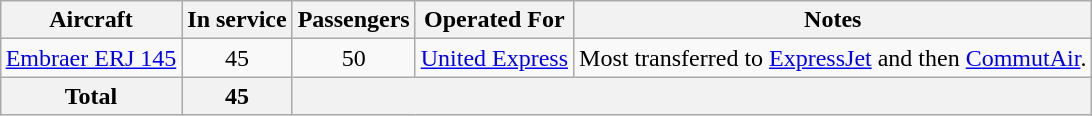<table class="wikitable" style="border-collapse:collapse;margin:auto;">
<tr>
<th>Aircraft</th>
<th>In service</th>
<th>Passengers</th>
<th>Operated For</th>
<th>Notes</th>
</tr>
<tr>
<td><a href='#'>Embraer ERJ 145</a></td>
<td align=center>45</td>
<td align=center>50</td>
<td align=center><a href='#'>United Express</a></td>
<td>Most transferred to <a href='#'>ExpressJet</a> and then <a href='#'>CommutAir</a>.</td>
</tr>
<tr>
<th>Total</th>
<th>45</th>
<th colspan=3></th>
</tr>
</table>
